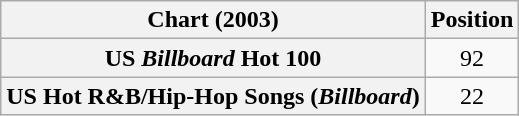<table class="wikitable sortable plainrowheaders" style="text-align:center">
<tr>
<th scope="col">Chart (2003)</th>
<th scope="col">Position</th>
</tr>
<tr>
<th scope="row">US <em>Billboard</em> Hot 100</th>
<td>92</td>
</tr>
<tr>
<th scope="row">US Hot R&B/Hip-Hop Songs (<em>Billboard</em>)</th>
<td>22</td>
</tr>
</table>
